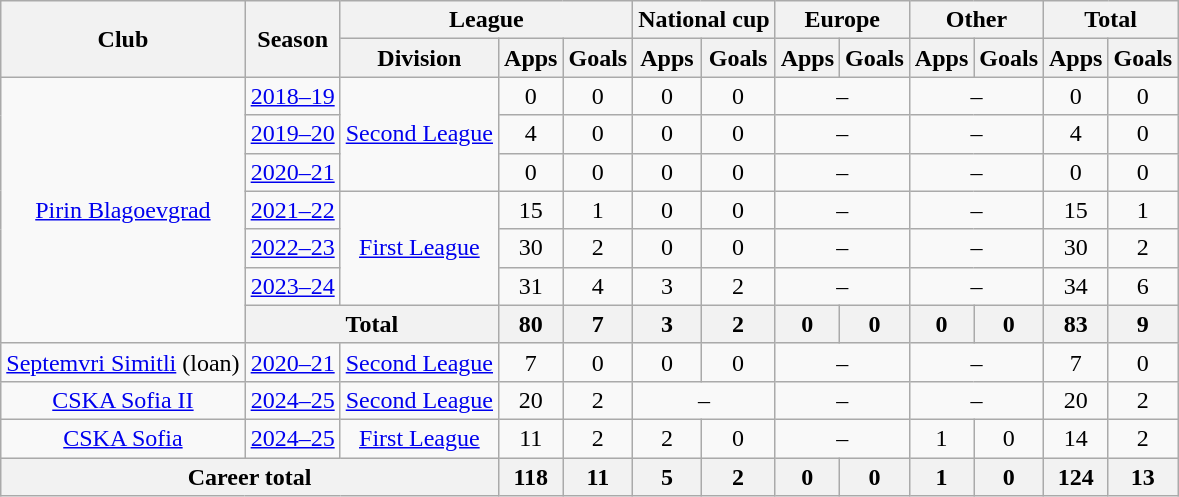<table class="wikitable" style="text-align:center">
<tr>
<th rowspan="2">Club</th>
<th rowspan="2">Season</th>
<th colspan="3">League</th>
<th colspan="2">National cup</th>
<th colspan="2">Europe</th>
<th colspan="2">Other</th>
<th colspan="2">Total</th>
</tr>
<tr>
<th>Division</th>
<th>Apps</th>
<th>Goals</th>
<th>Apps</th>
<th>Goals</th>
<th>Apps</th>
<th>Goals</th>
<th>Apps</th>
<th>Goals</th>
<th>Apps</th>
<th>Goals</th>
</tr>
<tr>
<td align=center valign=center rowspan=7><a href='#'>Pirin Blagoevgrad</a></td>
<td><a href='#'>2018–19</a></td>
<td rowspan=3><a href='#'>Second League</a></td>
<td>0</td>
<td>0</td>
<td>0</td>
<td>0</td>
<td colspan="2">–</td>
<td colspan="2">–</td>
<td>0</td>
<td>0</td>
</tr>
<tr>
<td><a href='#'>2019–20</a></td>
<td>4</td>
<td>0</td>
<td>0</td>
<td>0</td>
<td colspan="2">–</td>
<td colspan="2">–</td>
<td>4</td>
<td>0</td>
</tr>
<tr>
<td><a href='#'>2020–21</a></td>
<td>0</td>
<td>0</td>
<td>0</td>
<td>0</td>
<td colspan="2">–</td>
<td colspan="2">–</td>
<td>0</td>
<td>0</td>
</tr>
<tr>
<td><a href='#'>2021–22</a></td>
<td rowspan=3><a href='#'>First League</a></td>
<td>15</td>
<td>1</td>
<td>0</td>
<td>0</td>
<td colspan="2">–</td>
<td colspan="2">–</td>
<td>15</td>
<td>1</td>
</tr>
<tr>
<td><a href='#'>2022–23</a></td>
<td>30</td>
<td>2</td>
<td>0</td>
<td>0</td>
<td colspan="2">–</td>
<td colspan="2">–</td>
<td>30</td>
<td>2</td>
</tr>
<tr>
<td><a href='#'>2023–24</a></td>
<td>31</td>
<td>4</td>
<td>3</td>
<td>2</td>
<td colspan="2">–</td>
<td colspan="2">–</td>
<td>34</td>
<td>6</td>
</tr>
<tr>
<th colspan=2>Total</th>
<th>80</th>
<th>7</th>
<th>3</th>
<th>2</th>
<th>0</th>
<th>0</th>
<th>0</th>
<th>0</th>
<th>83</th>
<th>9</th>
</tr>
<tr>
<td align=center valign=center><a href='#'>Septemvri Simitli</a> (loan)</td>
<td><a href='#'>2020–21</a></td>
<td><a href='#'>Second League</a></td>
<td>7</td>
<td>0</td>
<td>0</td>
<td>0</td>
<td colspan="2">–</td>
<td colspan="2">–</td>
<td>7</td>
<td>0</td>
</tr>
<tr>
<td align=center valign=center><a href='#'>CSKA Sofia II</a></td>
<td><a href='#'>2024–25</a></td>
<td><a href='#'>Second League</a></td>
<td>20</td>
<td>2</td>
<td colspan="2">–</td>
<td colspan="2">–</td>
<td colspan="2">–</td>
<td>20</td>
<td>2</td>
</tr>
<tr>
<td align=center valign=center><a href='#'>CSKA Sofia</a></td>
<td><a href='#'>2024–25</a></td>
<td><a href='#'>First League</a></td>
<td>11</td>
<td>2</td>
<td>2</td>
<td>0</td>
<td colspan="2">–</td>
<td>1</td>
<td>0</td>
<td>14</td>
<td>2</td>
</tr>
<tr>
<th colspan=3>Career total</th>
<th>118</th>
<th>11</th>
<th>5</th>
<th>2</th>
<th>0</th>
<th>0</th>
<th>1</th>
<th>0</th>
<th>124</th>
<th>13</th>
</tr>
</table>
